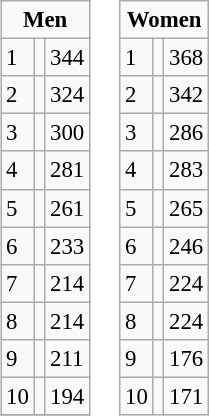<table style="margin: 1em auto;">
<tr ---- valign="top">
<td><br><table class="wikitable" style="font-size: 95%">
<tr>
<td colspan="3" align="center"><strong>Men</strong></td>
</tr>
<tr>
<td>1</td>
<td align="left"></td>
<td>344</td>
</tr>
<tr>
<td>2</td>
<td align="left"></td>
<td>324</td>
</tr>
<tr>
<td>3</td>
<td align="left"></td>
<td>300</td>
</tr>
<tr>
<td>4</td>
<td align="left"></td>
<td>281</td>
</tr>
<tr>
<td>5</td>
<td align="left"></td>
<td>261</td>
</tr>
<tr>
<td>6</td>
<td align="left"></td>
<td>233</td>
</tr>
<tr>
<td>7</td>
<td align="left"></td>
<td>214</td>
</tr>
<tr>
<td>8</td>
<td align="left"></td>
<td>214</td>
</tr>
<tr>
<td>9</td>
<td align="left"></td>
<td>211</td>
</tr>
<tr>
<td>10</td>
<td align="left"></td>
<td>194</td>
</tr>
<tr>
</tr>
</table>
</td>
<td><br><table class="wikitable" style="font-size: 95%">
<tr>
<td colspan="3" align="center"><strong>Women</strong></td>
</tr>
<tr>
<td>1</td>
<td align="left"></td>
<td>368</td>
</tr>
<tr>
<td>2</td>
<td align="left"></td>
<td>342</td>
</tr>
<tr>
<td>3</td>
<td align="left"></td>
<td>286</td>
</tr>
<tr>
<td>4</td>
<td align="left"></td>
<td>283</td>
</tr>
<tr>
<td>5</td>
<td align="left"></td>
<td>265</td>
</tr>
<tr>
<td>6</td>
<td align="left"></td>
<td>246</td>
</tr>
<tr>
<td>7</td>
<td align="left"></td>
<td>224</td>
</tr>
<tr>
<td>8</td>
<td align="left"></td>
<td>224</td>
</tr>
<tr>
<td>9</td>
<td align="left"></td>
<td>176</td>
</tr>
<tr>
<td>10</td>
<td align="left"></td>
<td>171</td>
</tr>
</table>
</td>
<td></td>
</tr>
</table>
